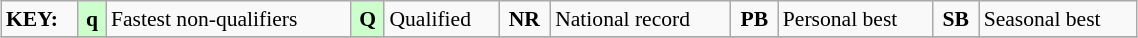<table class="wikitable" style="margin:0.5em auto; font-size:90%;position:relative;" width=60%>
<tr>
<td><strong>KEY:</strong></td>
<td bgcolor=ccffcc align=center><strong>q</strong></td>
<td>Fastest non-qualifiers</td>
<td bgcolor=ccffcc align=center><strong>Q</strong></td>
<td>Qualified</td>
<td align=center><strong>NR</strong></td>
<td>National record</td>
<td align=center><strong>PB</strong></td>
<td>Personal best</td>
<td align=center><strong>SB</strong></td>
<td>Seasonal best</td>
</tr>
<tr>
</tr>
</table>
